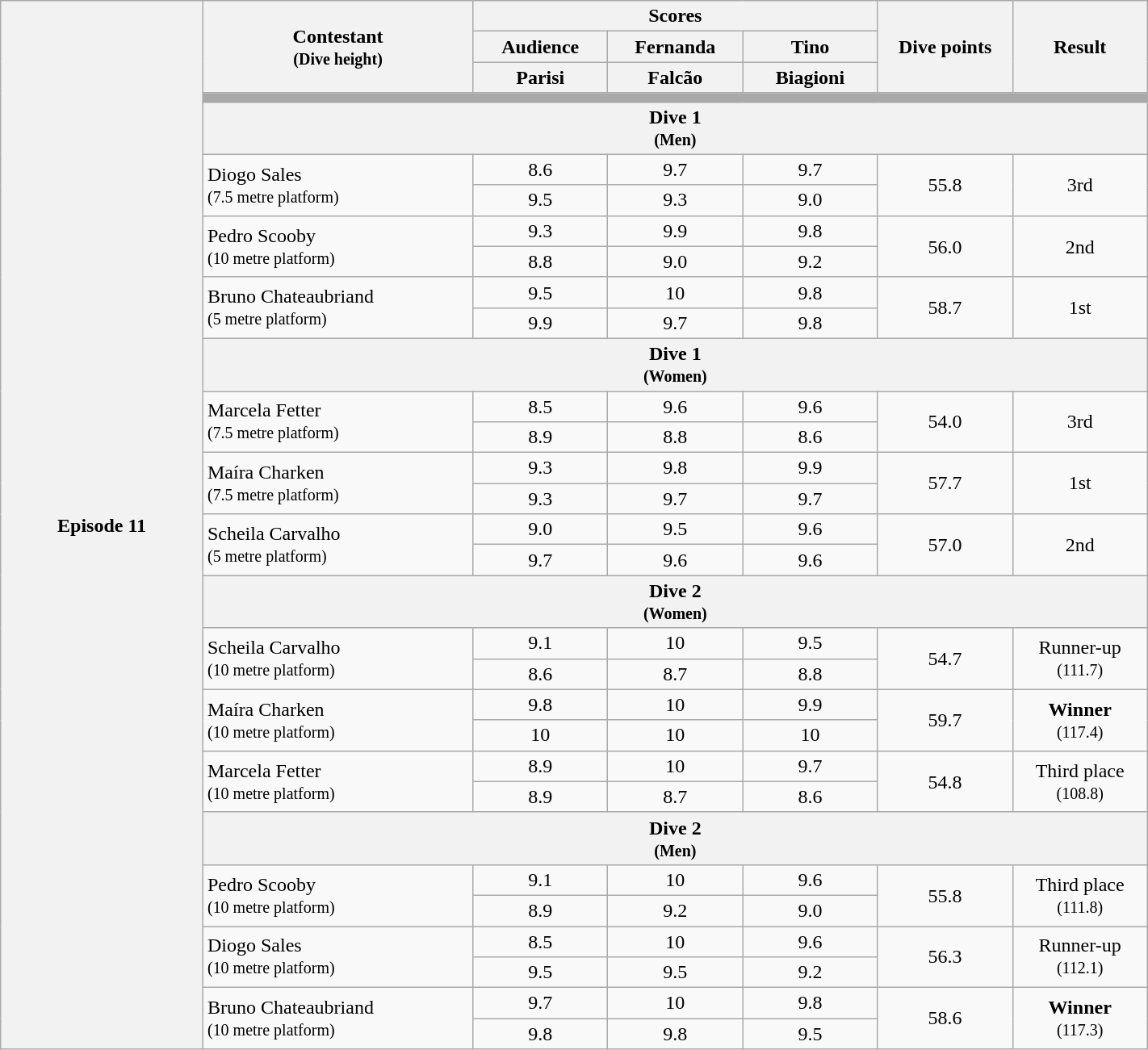<table class="wikitable" style="text-align:center; width:75%;">
<tr>
<th rowspan=32 style="width:15%;">Episode 11<br><small></small></th>
<th rowspan=03 style="width:20%;">Contestant<br><small>(Dive height)</small></th>
<th colspan=03 style="width:30%;">Scores</th>
<th rowspan=03 style="width:10%;">Dive points</th>
<th rowspan=03 style="width:10%;">Result</th>
</tr>
<tr>
<th style="width:10%;">Audience</th>
<th style="width:10%;">Fernanda</th>
<th style="width:10%;">Tino</th>
</tr>
<tr>
<th>Parisi</th>
<th>Falcão</th>
<th>Biagioni</th>
</tr>
<tr>
<td colspan=6 bgcolor="#A9A9A9"></td>
</tr>
<tr>
<th colspan=6>Dive 1<br><small>(Men)</small></th>
</tr>
<tr>
<td align="left" rowspan=2>Diogo Sales<br><small>(7.5 metre platform)</small></td>
<td>8.6</td>
<td>9.7</td>
<td>9.7</td>
<td rowspan=2>55.8</td>
<td rowspan=2>3rd</td>
</tr>
<tr>
<td>9.5</td>
<td>9.3</td>
<td>9.0</td>
</tr>
<tr>
<td align="left" rowspan=2>Pedro Scooby<br><small>(10 metre platform)</small></td>
<td>9.3</td>
<td>9.9</td>
<td>9.8</td>
<td rowspan=2>56.0</td>
<td rowspan=2>2nd</td>
</tr>
<tr>
<td>8.8</td>
<td>9.0</td>
<td>9.2</td>
</tr>
<tr>
<td align="left" rowspan=2>Bruno Chateaubriand<br><small>(5 metre platform)</small></td>
<td>9.5</td>
<td>10</td>
<td>9.8</td>
<td rowspan=2>58.7</td>
<td rowspan=2>1st</td>
</tr>
<tr>
<td>9.9</td>
<td>9.7</td>
<td>9.8</td>
</tr>
<tr>
<th colspan=6>Dive 1<br><small>(Women)</small></th>
</tr>
<tr>
<td align="left" rowspan=2>Marcela Fetter<br><small>(7.5 metre platform)</small></td>
<td>8.5</td>
<td>9.6</td>
<td>9.6</td>
<td rowspan=2>54.0</td>
<td rowspan=2>3rd</td>
</tr>
<tr>
<td>8.9</td>
<td>8.8</td>
<td>8.6</td>
</tr>
<tr>
<td align="left" rowspan=2>Maíra Charken<br><small>(7.5 metre platform)</small></td>
<td>9.3</td>
<td>9.8</td>
<td>9.9</td>
<td rowspan=2>57.7</td>
<td rowspan=2>1st</td>
</tr>
<tr>
<td>9.3</td>
<td>9.7</td>
<td>9.7</td>
</tr>
<tr>
<td align="left" rowspan=2>Scheila Carvalho<br><small>(5 metre platform)</small></td>
<td>9.0</td>
<td>9.5</td>
<td>9.6</td>
<td rowspan=2>57.0</td>
<td rowspan=2>2nd</td>
</tr>
<tr>
<td>9.7</td>
<td>9.6</td>
<td>9.6</td>
</tr>
<tr>
<th colspan=6>Dive 2<br><small>(Women)</small></th>
</tr>
<tr>
<td align="left" rowspan=2>Scheila Carvalho<br><small>(10 metre platform)</small></td>
<td>9.1</td>
<td>10</td>
<td>9.5</td>
<td rowspan=2>54.7</td>
<td rowspan=2>Runner-up<br><small>(111.7)</small></td>
</tr>
<tr>
<td>8.6</td>
<td>8.7</td>
<td>8.8</td>
</tr>
<tr>
<td align="left" rowspan=2>Maíra Charken<br><small>(10 metre platform)</small></td>
<td>9.8</td>
<td>10</td>
<td>9.9</td>
<td rowspan=2>59.7</td>
<td rowspan=2><strong>Winner</strong><br><small>(117.4)</small></td>
</tr>
<tr>
<td>10</td>
<td>10</td>
<td>10</td>
</tr>
<tr>
<td align="left" rowspan=2>Marcela Fetter<br><small>(10 metre platform)</small></td>
<td>8.9</td>
<td>10</td>
<td>9.7</td>
<td rowspan=2>54.8</td>
<td rowspan=2>Third place<br><small>(108.8)</small></td>
</tr>
<tr>
<td>8.9</td>
<td>8.7</td>
<td>8.6</td>
</tr>
<tr>
<th colspan=6>Dive 2<br><small>(Men)</small></th>
</tr>
<tr>
<td align="left" rowspan=2>Pedro Scooby<br><small>(10 metre platform)</small></td>
<td>9.1</td>
<td>10</td>
<td>9.6</td>
<td rowspan=2>55.8</td>
<td rowspan=2>Third place<br><small>(111.8)</small></td>
</tr>
<tr>
<td>8.9</td>
<td>9.2</td>
<td>9.0</td>
</tr>
<tr>
<td align="left" rowspan=2>Diogo Sales<br><small>(10 metre platform)</small></td>
<td>8.5</td>
<td>10</td>
<td>9.6</td>
<td rowspan=2>56.3</td>
<td rowspan=2>Runner-up<br><small>(112.1)</small></td>
</tr>
<tr>
<td>9.5</td>
<td>9.5</td>
<td>9.2</td>
</tr>
<tr>
<td align="left" rowspan=2>Bruno Chateaubriand<br><small>(10 metre platform)</small></td>
<td>9.7</td>
<td>10</td>
<td>9.8</td>
<td rowspan=2>58.6</td>
<td rowspan=2><strong>Winner</strong><br><small>(117.3)</small></td>
</tr>
<tr>
<td>9.8</td>
<td>9.8</td>
<td>9.5</td>
</tr>
</table>
